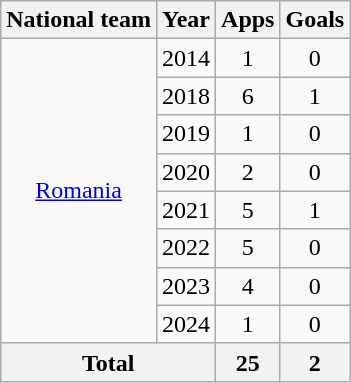<table class="wikitable" style="text-align:center">
<tr>
<th>National team</th>
<th>Year</th>
<th>Apps</th>
<th>Goals</th>
</tr>
<tr>
<td rowspan="8"><a href='#'>Romania</a></td>
<td>2014</td>
<td>1</td>
<td>0</td>
</tr>
<tr>
<td>2018</td>
<td>6</td>
<td>1</td>
</tr>
<tr>
<td>2019</td>
<td>1</td>
<td>0</td>
</tr>
<tr>
<td>2020</td>
<td>2</td>
<td>0</td>
</tr>
<tr>
<td>2021</td>
<td>5</td>
<td>1</td>
</tr>
<tr>
<td>2022</td>
<td>5</td>
<td>0</td>
</tr>
<tr>
<td>2023</td>
<td>4</td>
<td>0</td>
</tr>
<tr>
<td>2024</td>
<td>1</td>
<td>0</td>
</tr>
<tr>
<th colspan="2">Total</th>
<th>25</th>
<th>2</th>
</tr>
</table>
